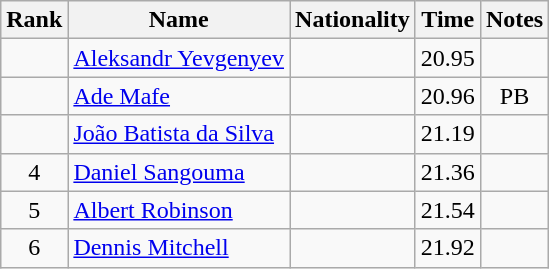<table class="wikitable sortable" style="text-align:center">
<tr>
<th>Rank</th>
<th>Name</th>
<th>Nationality</th>
<th>Time</th>
<th>Notes</th>
</tr>
<tr>
<td></td>
<td align="left"><a href='#'>Aleksandr Yevgenyev</a></td>
<td align=left></td>
<td>20.95</td>
<td></td>
</tr>
<tr>
<td></td>
<td align="left"><a href='#'>Ade Mafe</a></td>
<td align=left></td>
<td>20.96</td>
<td>PB</td>
</tr>
<tr>
<td></td>
<td align="left"><a href='#'>João Batista da Silva</a></td>
<td align=left></td>
<td>21.19</td>
<td></td>
</tr>
<tr>
<td>4</td>
<td align="left"><a href='#'>Daniel Sangouma</a></td>
<td align=left></td>
<td>21.36</td>
<td></td>
</tr>
<tr>
<td>5</td>
<td align="left"><a href='#'>Albert Robinson</a></td>
<td align=left></td>
<td>21.54</td>
<td></td>
</tr>
<tr>
<td>6</td>
<td align="left"><a href='#'>Dennis Mitchell</a></td>
<td align=left></td>
<td>21.92</td>
<td></td>
</tr>
</table>
